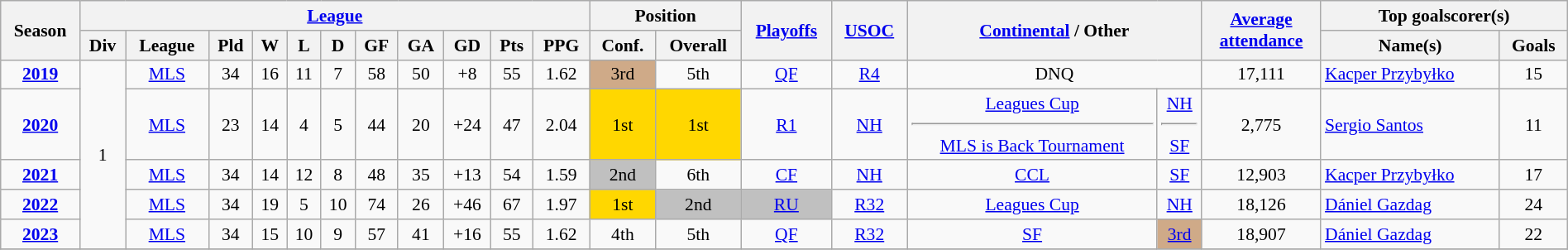<table class="wikitable" width=100% style="font-size:90%; text-align:center;">
<tr style="background:#f0f6ff;">
<th rowspan="2">Season</th>
<th colspan="11"><a href='#'>League</a></th>
<th colspan="2">Position</th>
<th rowspan="2"><a href='#'>Playoffs</a></th>
<th rowspan="2"><a href='#'>USOC</a></th>
<th rowspan="2" colspan="2"><a href='#'>Continental</a> / Other</th>
<th rowspan="2"><a href='#'>Average <br> attendance</a></th>
<th colspan="2">Top goalscorer(s)</th>
</tr>
<tr>
<th>Div</th>
<th>League</th>
<th>Pld</th>
<th>W</th>
<th>L</th>
<th>D</th>
<th>GF</th>
<th>GA</th>
<th>GD</th>
<th>Pts</th>
<th>PPG</th>
<th>Conf.</th>
<th>Overall</th>
<th>Name(s)</th>
<th>Goals</th>
</tr>
<tr>
<td><strong><a href='#'>2019</a></strong></td>
<td rowspan="5">1</td>
<td><a href='#'>MLS</a></td>
<td>34</td>
<td>16</td>
<td>11</td>
<td>7</td>
<td>58</td>
<td>50</td>
<td>+8</td>
<td>55</td>
<td>1.62</td>
<td bgcolor=CFAA88>3rd</td>
<td>5th</td>
<td><a href='#'>QF</a></td>
<td><a href='#'>R4</a></td>
<td colspan = 2>DNQ</td>
<td>17,111</td>
<td align="left"> <a href='#'>Kacper Przybyłko</a></td>
<td>15</td>
</tr>
<tr>
<td><strong><a href='#'>2020</a></strong></td>
<td><a href='#'>MLS</a></td>
<td>23</td>
<td>14</td>
<td>4</td>
<td>5</td>
<td>44</td>
<td>20</td>
<td>+24</td>
<td>47</td>
<td>2.04</td>
<td bgcolor=gold>1st</td>
<td bgcolor=gold>1st</td>
<td><a href='#'>R1</a></td>
<td><a href='#'>NH</a></td>
<td><a href='#'>Leagues Cup</a><hr><a href='#'>MLS is Back Tournament</a></td>
<td><a href='#'>NH</a><hr><a href='#'>SF</a></td>
<td>2,775</td>
<td align="left"> <a href='#'>Sergio Santos</a></td>
<td>11</td>
</tr>
<tr>
<td><strong><a href='#'>2021</a></strong></td>
<td><a href='#'>MLS</a></td>
<td>34</td>
<td>14</td>
<td>12</td>
<td>8</td>
<td>48</td>
<td>35</td>
<td>+13</td>
<td>54</td>
<td>1.59</td>
<td bgcolor=silver>2nd</td>
<td>6th</td>
<td><a href='#'>CF</a></td>
<td><a href='#'>NH</a></td>
<td><a href='#'>CCL</a></td>
<td><a href='#'>SF</a></td>
<td>12,903</td>
<td align="left"> <a href='#'>Kacper Przybyłko</a></td>
<td>17</td>
</tr>
<tr>
<td><strong><a href='#'>2022</a></strong></td>
<td><a href='#'>MLS</a></td>
<td>34</td>
<td>19</td>
<td>5</td>
<td>10</td>
<td>74</td>
<td>26</td>
<td>+46</td>
<td>67</td>
<td>1.97</td>
<td bgcolor=gold>1st</td>
<td bgcolor=silver>2nd</td>
<td bgcolor=silver><a href='#'>RU</a></td>
<td><a href='#'>R32</a></td>
<td><a href='#'>Leagues Cup</a></td>
<td><a href='#'>NH</a></td>
<td>18,126</td>
<td align="left"> <a href='#'>Dániel Gazdag</a></td>
<td>24</td>
</tr>
<tr>
<td><strong><a href='#'>2023</a></strong></td>
<td><a href='#'>MLS</a></td>
<td>34</td>
<td>15</td>
<td>10</td>
<td>9</td>
<td>57</td>
<td>41</td>
<td>+16</td>
<td>55</td>
<td>1.62</td>
<td>4th</td>
<td>5th</td>
<td><a href='#'>QF</a></td>
<td><a href='#'>R32</a></td>
<td><a href='#'>SF</a></td>
<td style=background:#CFAA88><a href='#'>3rd</a></td>
<td>18,907</td>
<td align="left"> <a href='#'>Dániel Gazdag</a></td>
<td>22</td>
</tr>
<tr>
</tr>
</table>
